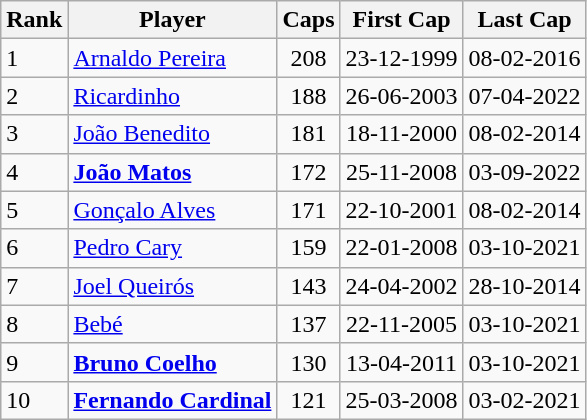<table class="wikitable" style="text-align: center;">
<tr>
<th>Rank</th>
<th>Player</th>
<th>Caps</th>
<th>First Cap</th>
<th>Last Cap</th>
</tr>
<tr>
<td align=left>1</td>
<td align=left><a href='#'>Arnaldo Pereira</a></td>
<td>208</td>
<td>23-12-1999</td>
<td>08-02-2016</td>
</tr>
<tr>
<td align=left>2</td>
<td align=left><a href='#'>Ricardinho</a></td>
<td>188</td>
<td>26-06-2003</td>
<td>07-04-2022</td>
</tr>
<tr>
<td align=left>3</td>
<td align=left><a href='#'>João Benedito</a></td>
<td>181</td>
<td>18-11-2000</td>
<td>08-02-2014</td>
</tr>
<tr>
<td align=left>4</td>
<td align=left><strong><a href='#'>João Matos</a></strong></td>
<td>172</td>
<td>25-11-2008</td>
<td>03-09-2022</td>
</tr>
<tr>
<td align=left>5</td>
<td align=left><a href='#'>Gonçalo Alves</a></td>
<td>171</td>
<td>22-10-2001</td>
<td>08-02-2014</td>
</tr>
<tr>
<td align=left>6</td>
<td align=left><a href='#'>Pedro Cary</a></td>
<td>159</td>
<td>22-01-2008</td>
<td>03-10-2021</td>
</tr>
<tr>
<td align=left>7</td>
<td align=left><a href='#'>Joel Queirós</a></td>
<td>143</td>
<td>24-04-2002</td>
<td>28-10-2014</td>
</tr>
<tr>
<td align=left>8</td>
<td align=left><a href='#'>Bebé</a></td>
<td>137</td>
<td>22-11-2005</td>
<td>03-10-2021</td>
</tr>
<tr>
<td align=left>9</td>
<td align=left><strong><a href='#'>Bruno Coelho</a></strong></td>
<td>130</td>
<td>13-04-2011</td>
<td>03-10-2021</td>
</tr>
<tr>
<td align=left>10</td>
<td align=left><strong><a href='#'>Fernando Cardinal</a></strong></td>
<td>121</td>
<td>25-03-2008</td>
<td>03-02-2021</td>
</tr>
</table>
